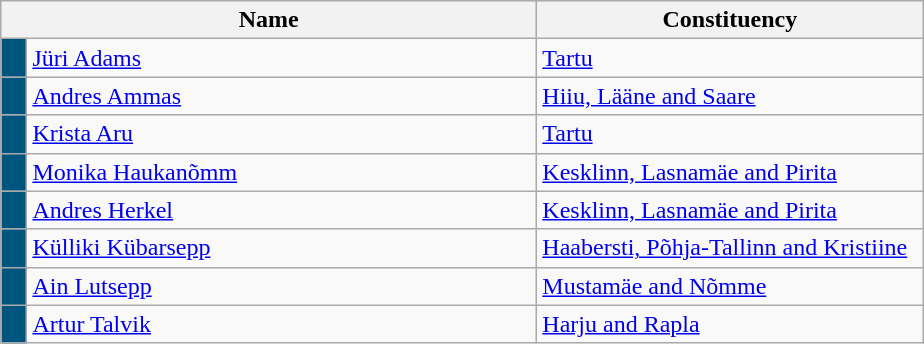<table class="wikitable collapsible collapsed">
<tr>
<th colspan=2 width=350>Name</th>
<th width=250>Constituency</th>
</tr>
<tr>
<td style="background-color:#00557e"></td>
<td><a href='#'>Jüri Adams</a></td>
<td><a href='#'>Tartu</a></td>
</tr>
<tr>
<td style="background-color:#00557e"></td>
<td><a href='#'>Andres Ammas</a></td>
<td><a href='#'>Hiiu, Lääne and Saare</a></td>
</tr>
<tr>
<td style="background-color:#00557e"></td>
<td><a href='#'>Krista Aru</a></td>
<td><a href='#'>Tartu</a></td>
</tr>
<tr>
<td style="background-color:#00557e"></td>
<td><a href='#'>Monika Haukanõmm</a></td>
<td><a href='#'>Kesklinn, Lasnamäe and Pirita</a></td>
</tr>
<tr>
<td style="background-color:#00557e"></td>
<td><a href='#'>Andres Herkel</a></td>
<td><a href='#'>Kesklinn, Lasnamäe and Pirita</a></td>
</tr>
<tr>
<td style="background-color:#00557e"></td>
<td><a href='#'>Külliki Kübarsepp</a></td>
<td><a href='#'>Haabersti, Põhja-Tallinn and Kristiine</a></td>
</tr>
<tr>
<td style="background-color:#00557e"></td>
<td><a href='#'>Ain Lutsepp</a></td>
<td><a href='#'>Mustamäe and Nõmme</a></td>
</tr>
<tr>
<td style="background-color:#00557e"></td>
<td><a href='#'>Artur Talvik</a></td>
<td><a href='#'>Harju and Rapla</a></td>
</tr>
</table>
